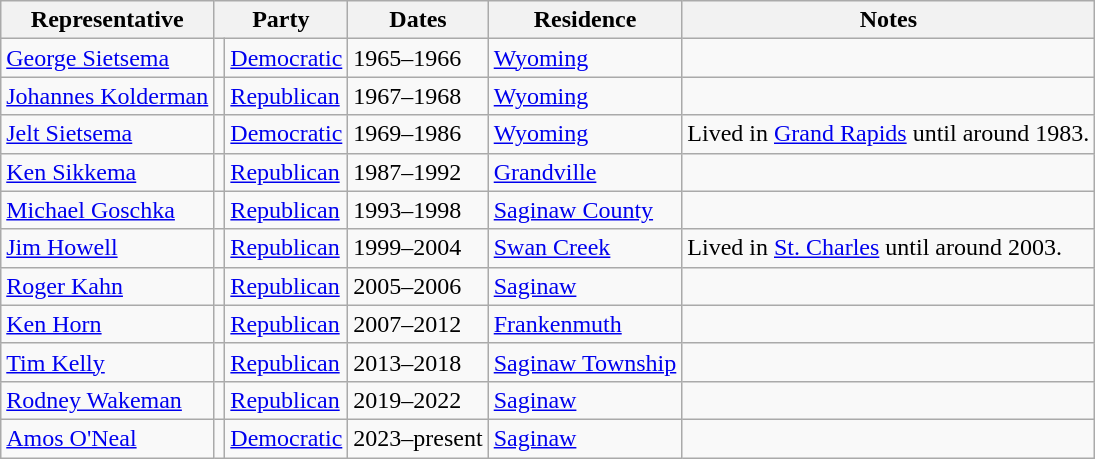<table class=wikitable>
<tr valign=bottom>
<th>Representative</th>
<th colspan="2">Party</th>
<th>Dates</th>
<th>Residence</th>
<th>Notes</th>
</tr>
<tr>
<td><a href='#'>George Sietsema</a></td>
<td bgcolor=></td>
<td><a href='#'>Democratic</a></td>
<td>1965–1966</td>
<td><a href='#'>Wyoming</a></td>
<td></td>
</tr>
<tr>
<td><a href='#'>Johannes Kolderman</a></td>
<td bgcolor=></td>
<td><a href='#'>Republican</a></td>
<td>1967–1968</td>
<td><a href='#'>Wyoming</a></td>
<td></td>
</tr>
<tr>
<td><a href='#'>Jelt Sietsema</a></td>
<td bgcolor=></td>
<td><a href='#'>Democratic</a></td>
<td>1969–1986</td>
<td><a href='#'>Wyoming</a></td>
<td>Lived in <a href='#'>Grand Rapids</a> until around 1983.</td>
</tr>
<tr>
<td><a href='#'>Ken Sikkema</a></td>
<td bgcolor=></td>
<td><a href='#'>Republican</a></td>
<td>1987–1992</td>
<td><a href='#'>Grandville</a></td>
<td></td>
</tr>
<tr>
<td><a href='#'>Michael Goschka</a></td>
<td bgcolor=></td>
<td><a href='#'>Republican</a></td>
<td>1993–1998</td>
<td><a href='#'>Saginaw County</a></td>
<td></td>
</tr>
<tr>
<td><a href='#'>Jim Howell</a></td>
<td bgcolor=></td>
<td><a href='#'>Republican</a></td>
<td>1999–2004</td>
<td><a href='#'>Swan Creek</a></td>
<td>Lived in <a href='#'>St. Charles</a> until around 2003.</td>
</tr>
<tr>
<td><a href='#'>Roger Kahn</a></td>
<td bgcolor=></td>
<td><a href='#'>Republican</a></td>
<td>2005–2006</td>
<td><a href='#'>Saginaw</a></td>
<td></td>
</tr>
<tr>
<td><a href='#'>Ken Horn</a></td>
<td bgcolor=></td>
<td><a href='#'>Republican</a></td>
<td>2007–2012</td>
<td><a href='#'>Frankenmuth</a></td>
<td></td>
</tr>
<tr>
<td><a href='#'>Tim Kelly</a></td>
<td bgcolor=></td>
<td><a href='#'>Republican</a></td>
<td>2013–2018</td>
<td><a href='#'>Saginaw Township</a></td>
<td></td>
</tr>
<tr>
<td><a href='#'>Rodney Wakeman</a></td>
<td bgcolor=></td>
<td><a href='#'>Republican</a></td>
<td>2019–2022</td>
<td><a href='#'>Saginaw</a></td>
<td></td>
</tr>
<tr>
<td><a href='#'>Amos O'Neal</a></td>
<td bgcolor=></td>
<td><a href='#'>Democratic</a></td>
<td>2023–present</td>
<td><a href='#'>Saginaw</a></td>
<td></td>
</tr>
</table>
